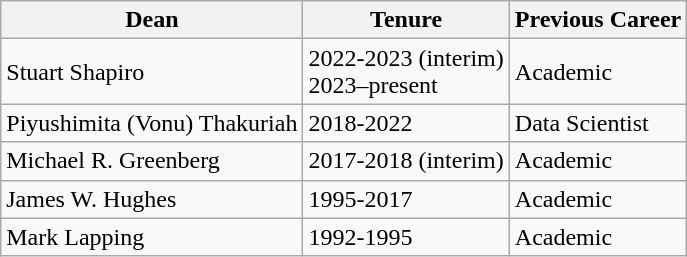<table class="wikitable" style="text-align:left;">
<tr>
<th>Dean</th>
<th>Tenure</th>
<th>Previous Career</th>
</tr>
<tr>
<td>Stuart Shapiro</td>
<td>2022-2023 (interim)<br>2023–present</td>
<td>Academic</td>
</tr>
<tr>
<td>Piyushimita (Vonu) Thakuriah</td>
<td>2018-2022</td>
<td>Data Scientist</td>
</tr>
<tr>
<td>Michael R. Greenberg</td>
<td>2017-2018  (interim)</td>
<td>Academic</td>
</tr>
<tr>
<td>James W. Hughes</td>
<td>1995-2017</td>
<td>Academic</td>
</tr>
<tr>
<td>Mark Lapping</td>
<td>1992-1995</td>
<td>Academic</td>
</tr>
</table>
